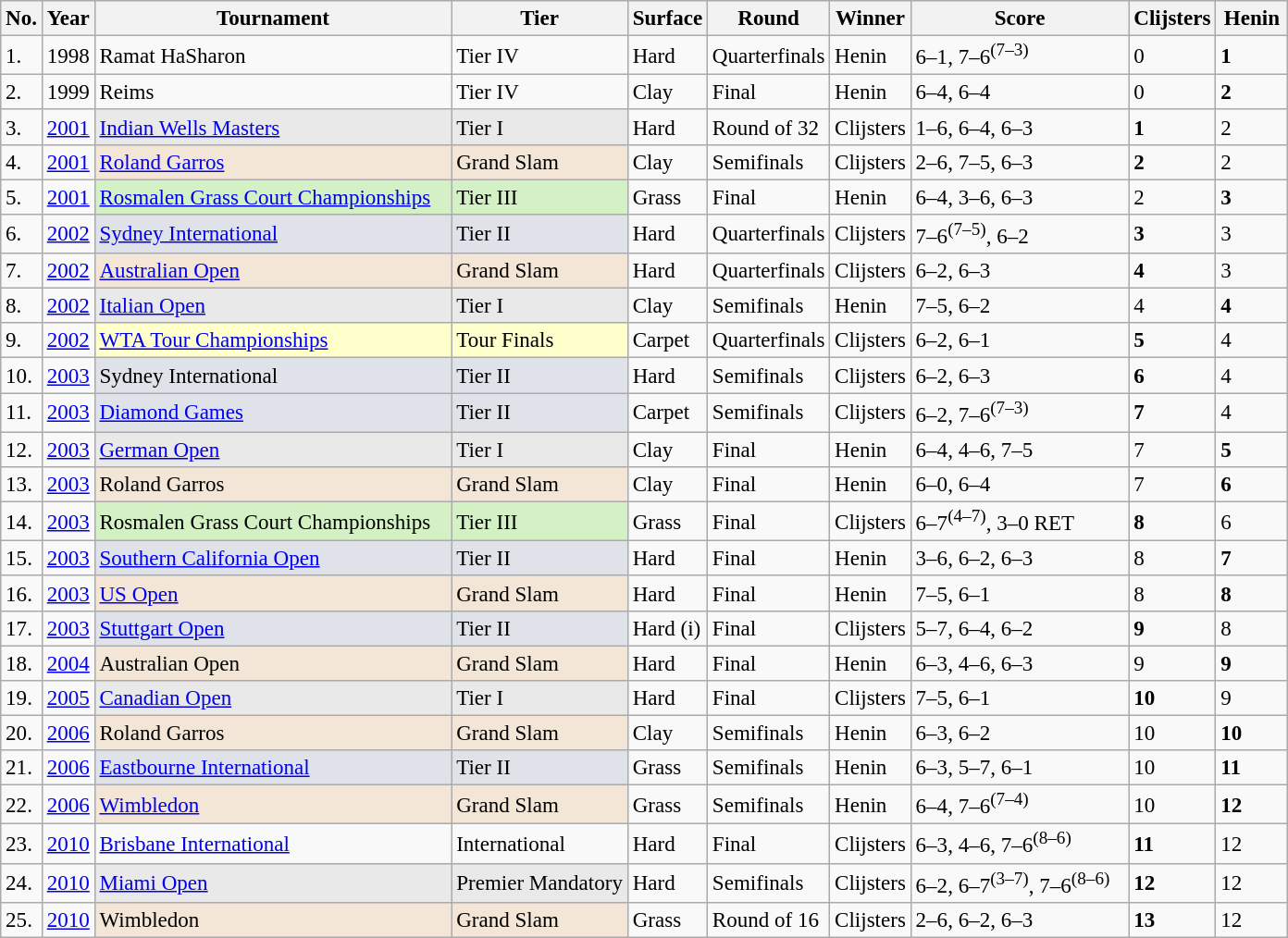<table class="sortable wikitable" style="font-size:96%;">
<tr>
<th>No.</th>
<th>Year</th>
<th width=250>Tournament</th>
<th>Tier</th>
<th>Surface</th>
<th>Round</th>
<th>Winner</th>
<th width=150>Score</th>
<th>Clijsters</th>
<th width=45>Henin</th>
</tr>
<tr>
<td>1.</td>
<td>1998</td>
<td>Ramat HaSharon</td>
<td>Tier IV</td>
<td>Hard</td>
<td>Quarterfinals</td>
<td>Henin</td>
<td>6–1, 7–6<sup>(7–3)</sup></td>
<td>0</td>
<td><strong>1</strong></td>
</tr>
<tr>
<td>2.</td>
<td>1999</td>
<td>Reims</td>
<td>Tier IV</td>
<td>Clay</td>
<td>Final</td>
<td>Henin</td>
<td>6–4, 6–4</td>
<td>0</td>
<td><strong>2</strong></td>
</tr>
<tr>
<td>3.</td>
<td><a href='#'>2001</a></td>
<td style="background:#e9e9e9;"><a href='#'>Indian Wells Masters</a></td>
<td style="background:#e9e9e9;">Tier I</td>
<td>Hard</td>
<td>Round of 32</td>
<td>Clijsters</td>
<td>1–6, 6–4, 6–3</td>
<td><strong>1</strong></td>
<td>2</td>
</tr>
<tr>
<td>4.</td>
<td><a href='#'>2001</a></td>
<td style="background:#f3e6d7;"><a href='#'>Roland Garros</a></td>
<td style="background:#f3e6d7;">Grand Slam</td>
<td>Clay</td>
<td>Semifinals</td>
<td>Clijsters</td>
<td>2–6, 7–5, 6–3</td>
<td><strong>2</strong></td>
<td>2</td>
</tr>
<tr>
<td>5.</td>
<td><a href='#'>2001</a></td>
<td style="background:#d4f1c5;"><a href='#'>Rosmalen Grass Court Championships</a></td>
<td style="background:#d4f1c5;">Tier III</td>
<td>Grass</td>
<td>Final</td>
<td>Henin</td>
<td>6–4, 3–6, 6–3</td>
<td>2</td>
<td><strong>3</strong></td>
</tr>
<tr>
<td>6.</td>
<td><a href='#'>2002</a></td>
<td style="background:#dfe2e9;"><a href='#'>Sydney International</a></td>
<td style="background:#dfe2e9;">Tier II</td>
<td>Hard</td>
<td>Quarterfinals</td>
<td>Clijsters</td>
<td>7–6<sup>(7–5)</sup>, 6–2</td>
<td><strong>3</strong></td>
<td>3</td>
</tr>
<tr>
<td>7.</td>
<td><a href='#'>2002</a></td>
<td style="background:#f3e6d7;"><a href='#'>Australian Open</a></td>
<td style="background:#f3e6d7;">Grand Slam</td>
<td>Hard</td>
<td>Quarterfinals</td>
<td>Clijsters</td>
<td>6–2, 6–3</td>
<td><strong>4</strong></td>
<td>3</td>
</tr>
<tr>
<td>8.</td>
<td><a href='#'>2002</a></td>
<td style="background:#e9e9e9;"><a href='#'>Italian Open</a></td>
<td style="background:#e9e9e9;">Tier I</td>
<td>Clay</td>
<td>Semifinals</td>
<td>Henin</td>
<td>7–5, 6–2</td>
<td>4</td>
<td><strong>4</strong></td>
</tr>
<tr>
<td>9.</td>
<td><a href='#'>2002</a></td>
<td style="background:#ffffcc;"><a href='#'>WTA Tour Championships</a></td>
<td style="background:#ffffcc;">Tour Finals</td>
<td>Carpet</td>
<td>Quarterfinals</td>
<td>Clijsters</td>
<td>6–2, 6–1</td>
<td><strong>5</strong></td>
<td>4</td>
</tr>
<tr>
<td>10.</td>
<td><a href='#'>2003</a></td>
<td style="background:#dfe2e9;">Sydney International</td>
<td style="background:#dfe2e9;">Tier II</td>
<td>Hard</td>
<td>Semifinals</td>
<td>Clijsters</td>
<td>6–2, 6–3</td>
<td><strong>6</strong></td>
<td>4</td>
</tr>
<tr>
<td>11.</td>
<td><a href='#'>2003</a></td>
<td style="background:#dfe2e9;"><a href='#'>Diamond Games</a></td>
<td style="background:#dfe2e9;">Tier II</td>
<td>Carpet</td>
<td>Semifinals</td>
<td>Clijsters</td>
<td>6–2, 7–6<sup>(7–3)</sup></td>
<td><strong>7</strong></td>
<td>4</td>
</tr>
<tr>
<td>12.</td>
<td><a href='#'>2003</a></td>
<td style="background:#e9e9e9;"><a href='#'>German Open</a></td>
<td style="background:#e9e9e9;">Tier I</td>
<td>Clay</td>
<td>Final</td>
<td>Henin</td>
<td>6–4, 4–6, 7–5</td>
<td>7</td>
<td><strong>5</strong></td>
</tr>
<tr>
<td>13.</td>
<td><a href='#'>2003</a></td>
<td style="background:#f3e6d7;">Roland Garros</td>
<td style="background:#f3e6d7;">Grand Slam</td>
<td>Clay</td>
<td>Final</td>
<td>Henin</td>
<td>6–0, 6–4</td>
<td>7</td>
<td><strong>6</strong></td>
</tr>
<tr>
<td>14.</td>
<td><a href='#'>2003</a></td>
<td style="background:#d4f1c5;">Rosmalen Grass Court Championships</td>
<td style="background:#d4f1c5;">Tier III</td>
<td>Grass</td>
<td>Final</td>
<td>Clijsters</td>
<td>6–7<sup>(4–7)</sup>, 3–0 RET</td>
<td><strong>8</strong></td>
<td>6</td>
</tr>
<tr>
<td>15.</td>
<td><a href='#'>2003</a></td>
<td style="background:#dfe2e9;"><a href='#'>Southern California Open</a></td>
<td style="background:#dfe2e9;">Tier II</td>
<td>Hard</td>
<td>Final</td>
<td>Henin</td>
<td>3–6, 6–2, 6–3</td>
<td>8</td>
<td><strong>7</strong></td>
</tr>
<tr>
<td>16.</td>
<td><a href='#'>2003</a></td>
<td style="background:#f3e6d7;"><a href='#'>US Open</a></td>
<td style="background:#f3e6d7;">Grand Slam</td>
<td>Hard</td>
<td>Final</td>
<td>Henin</td>
<td>7–5, 6–1</td>
<td>8</td>
<td><strong>8</strong></td>
</tr>
<tr>
<td>17.</td>
<td><a href='#'>2003</a></td>
<td style="background:#dfe2e9;"><a href='#'>Stuttgart Open</a></td>
<td style="background:#dfe2e9;">Tier II</td>
<td>Hard (i)</td>
<td>Final</td>
<td>Clijsters</td>
<td>5–7, 6–4, 6–2</td>
<td><strong>9</strong></td>
<td>8</td>
</tr>
<tr>
<td>18.</td>
<td><a href='#'>2004</a></td>
<td style="background:#f3e6d7;">Australian Open</td>
<td style="background:#f3e6d7;">Grand Slam</td>
<td>Hard</td>
<td>Final</td>
<td>Henin</td>
<td>6–3, 4–6, 6–3</td>
<td>9</td>
<td><strong>9</strong></td>
</tr>
<tr>
<td>19.</td>
<td><a href='#'>2005</a></td>
<td style="background:#e9e9e9;"><a href='#'>Canadian Open</a></td>
<td style="background:#e9e9e9;">Tier I</td>
<td>Hard</td>
<td>Final</td>
<td>Clijsters</td>
<td>7–5, 6–1</td>
<td><strong>10</strong></td>
<td>9</td>
</tr>
<tr>
<td>20.</td>
<td><a href='#'>2006</a></td>
<td style="background:#f3e6d7;">Roland Garros</td>
<td style="background:#f3e6d7;">Grand Slam</td>
<td>Clay</td>
<td>Semifinals</td>
<td>Henin</td>
<td>6–3, 6–2</td>
<td>10</td>
<td><strong>10</strong></td>
</tr>
<tr>
<td>21.</td>
<td><a href='#'>2006</a></td>
<td style="background:#dfe2e9;"><a href='#'>Eastbourne International</a></td>
<td style="background:#dfe2e9;">Tier II</td>
<td>Grass</td>
<td>Semifinals</td>
<td>Henin</td>
<td>6–3, 5–7, 6–1</td>
<td>10</td>
<td><strong>11</strong></td>
</tr>
<tr>
<td>22.</td>
<td><a href='#'>2006</a></td>
<td style="background:#f3e6d7;"><a href='#'>Wimbledon</a></td>
<td style="background:#f3e6d7;">Grand Slam</td>
<td>Grass</td>
<td>Semifinals</td>
<td>Henin</td>
<td>6–4, 7–6<sup>(7–4)</sup></td>
<td>10</td>
<td><strong>12</strong></td>
</tr>
<tr>
<td>23.</td>
<td><a href='#'>2010</a></td>
<td><a href='#'>Brisbane International</a></td>
<td>International</td>
<td>Hard</td>
<td>Final</td>
<td>Clijsters</td>
<td>6–3, 4–6, 7–6<sup>(8–6)</sup></td>
<td><strong>11</strong></td>
<td>12</td>
</tr>
<tr>
<td>24.</td>
<td><a href='#'>2010</a></td>
<td style="background:#e9e9e9;"><a href='#'>Miami Open</a></td>
<td style="background:#e9e9e9;">Premier Mandatory</td>
<td>Hard</td>
<td>Semifinals</td>
<td>Clijsters</td>
<td>6–2, 6–7<sup>(3–7)</sup>, 7–6<sup>(8–6)</sup></td>
<td><strong>12</strong></td>
<td>12</td>
</tr>
<tr>
<td>25.</td>
<td><a href='#'>2010</a></td>
<td style="background:#f3e6d7;">Wimbledon</td>
<td style="background:#f3e6d7;">Grand Slam</td>
<td>Grass</td>
<td>Round of 16</td>
<td>Clijsters</td>
<td>2–6, 6–2, 6–3</td>
<td><strong>13</strong></td>
<td>12</td>
</tr>
</table>
